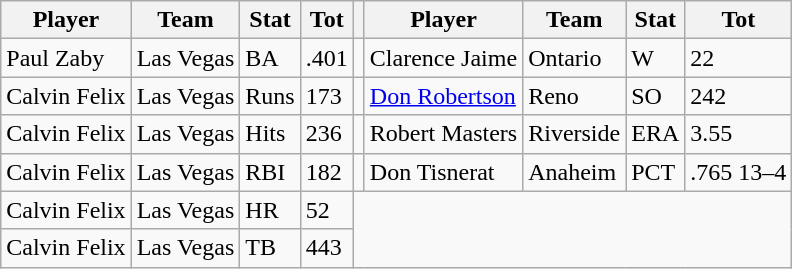<table class="wikitable">
<tr>
<th>Player</th>
<th>Team</th>
<th>Stat</th>
<th>Tot</th>
<th></th>
<th>Player</th>
<th>Team</th>
<th>Stat</th>
<th>Tot</th>
</tr>
<tr>
<td>Paul Zaby</td>
<td>Las Vegas</td>
<td>BA</td>
<td>.401</td>
<td></td>
<td>Clarence Jaime</td>
<td>Ontario</td>
<td>W</td>
<td>22</td>
</tr>
<tr>
<td>Calvin Felix</td>
<td>Las Vegas</td>
<td>Runs</td>
<td>173</td>
<td></td>
<td><a href='#'>Don Robertson</a></td>
<td>Reno</td>
<td>SO</td>
<td>242</td>
</tr>
<tr>
<td>Calvin Felix</td>
<td>Las Vegas</td>
<td>Hits</td>
<td>236</td>
<td></td>
<td>Robert Masters</td>
<td>Riverside</td>
<td>ERA</td>
<td>3.55</td>
</tr>
<tr>
<td>Calvin Felix</td>
<td>Las Vegas</td>
<td>RBI</td>
<td>182</td>
<td></td>
<td>Don Tisnerat</td>
<td>Anaheim</td>
<td>PCT</td>
<td>.765 13–4</td>
</tr>
<tr>
<td>Calvin Felix</td>
<td>Las Vegas</td>
<td>HR</td>
<td>52</td>
</tr>
<tr>
<td>Calvin Felix</td>
<td>Las Vegas</td>
<td>TB</td>
<td>443</td>
</tr>
</table>
